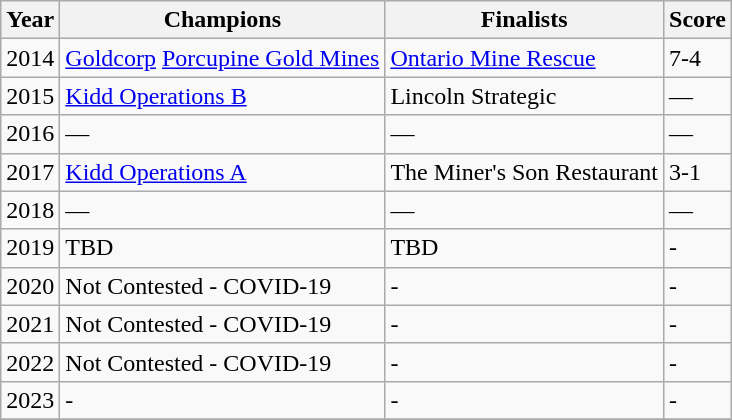<table class="wikitable sortable">
<tr>
<th>Year</th>
<th>Champions</th>
<th>Finalists</th>
<th>Score</th>
</tr>
<tr>
<td>2014</td>
<td><a href='#'>Goldcorp</a> <a href='#'>Porcupine Gold Mines</a></td>
<td><a href='#'>Ontario Mine Rescue</a></td>
<td>7-4</td>
</tr>
<tr>
<td>2015</td>
<td><a href='#'>Kidd Operations B</a></td>
<td>Lincoln Strategic</td>
<td>—</td>
</tr>
<tr>
<td>2016</td>
<td>—</td>
<td>—</td>
<td>—</td>
</tr>
<tr>
<td>2017</td>
<td><a href='#'>Kidd Operations A</a></td>
<td>The Miner's Son Restaurant</td>
<td>3-1</td>
</tr>
<tr>
<td>2018</td>
<td>—</td>
<td>—</td>
<td>—</td>
</tr>
<tr>
<td>2019</td>
<td>TBD</td>
<td>TBD</td>
<td>-</td>
</tr>
<tr>
<td>2020</td>
<td>Not Contested - COVID-19</td>
<td>-</td>
<td>-</td>
</tr>
<tr>
<td>2021</td>
<td>Not Contested - COVID-19</td>
<td>-</td>
<td>-</td>
</tr>
<tr>
<td>2022</td>
<td>Not Contested - COVID-19</td>
<td>-</td>
<td>-</td>
</tr>
<tr>
<td>2023</td>
<td>-</td>
<td>-</td>
<td>-</td>
</tr>
<tr>
</tr>
</table>
